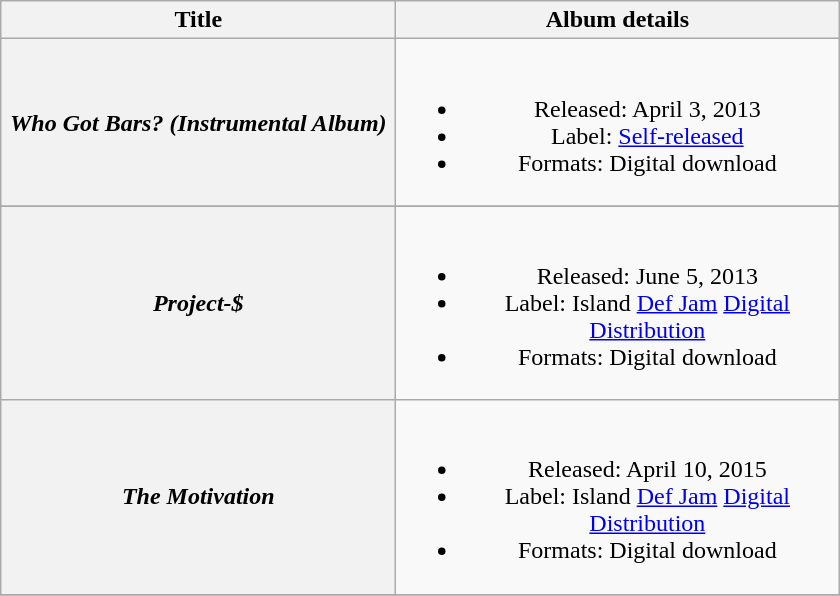<table class="wikitable plainrowheaders" style="text-align:center;">
<tr>
<th scope="col" style="width:16em;">Title</th>
<th scope="col" style="width:18em;">Album details</th>
</tr>
<tr>
<th scope="row"><em>Who Got Bars? (Instrumental Album)</em></th>
<td><br><ul><li>Released: April 3, 2013 </li><li>Label:  <a href='#'>Self-released</a></li><li>Formats: Digital download</li></ul></td>
</tr>
<tr>
</tr>
<tr>
<th scope="row"><em>Project-$</em></th>
<td><br><ul><li>Released: June 5, 2013</li><li>Label:  Island <a href='#'>Def Jam</a> <a href='#'>Digital Distribution</a></li><li>Formats: Digital download</li></ul></td>
</tr>
<tr>
<th scope="row"><em>The Motivation</em></th>
<td><br><ul><li>Released: April 10, 2015</li><li>Label:  Island <a href='#'>Def Jam</a> <a href='#'>Digital Distribution</a></li><li>Formats: Digital download</li></ul></td>
</tr>
<tr>
</tr>
</table>
